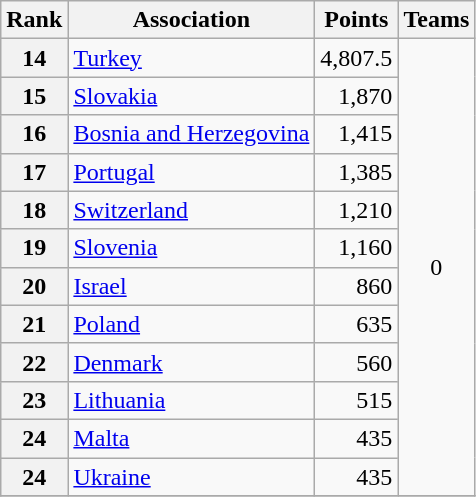<table class="wikitable">
<tr>
<th>Rank</th>
<th>Association</th>
<th>Points</th>
<th>Teams</th>
</tr>
<tr>
<th>14</th>
<td> <a href='#'>Turkey</a></td>
<td align=right>4,807.5</td>
<td rowspan="12" align="center">0</td>
</tr>
<tr>
<th>15</th>
<td> <a href='#'>Slovakia</a></td>
<td align=right>1,870</td>
</tr>
<tr>
<th>16</th>
<td> <a href='#'>Bosnia and Herzegovina</a></td>
<td align=right>1,415</td>
</tr>
<tr>
<th>17</th>
<td> <a href='#'>Portugal</a></td>
<td align=right>1,385</td>
</tr>
<tr>
<th>18</th>
<td> <a href='#'>Switzerland</a></td>
<td align=right>1,210</td>
</tr>
<tr>
<th>19</th>
<td> <a href='#'>Slovenia</a></td>
<td align="right">1,160</td>
</tr>
<tr>
<th>20</th>
<td> <a href='#'>Israel</a></td>
<td align="right">860</td>
</tr>
<tr>
<th>21</th>
<td> <a href='#'>Poland</a></td>
<td align="right">635</td>
</tr>
<tr>
<th>22</th>
<td> <a href='#'>Denmark</a></td>
<td align="right">560</td>
</tr>
<tr>
<th>23</th>
<td> <a href='#'>Lithuania</a></td>
<td align="right">515</td>
</tr>
<tr>
<th>24</th>
<td> <a href='#'>Malta</a></td>
<td align="right">435</td>
</tr>
<tr>
<th>24</th>
<td> <a href='#'>Ukraine</a></td>
<td align="right">435</td>
</tr>
<tr>
</tr>
</table>
